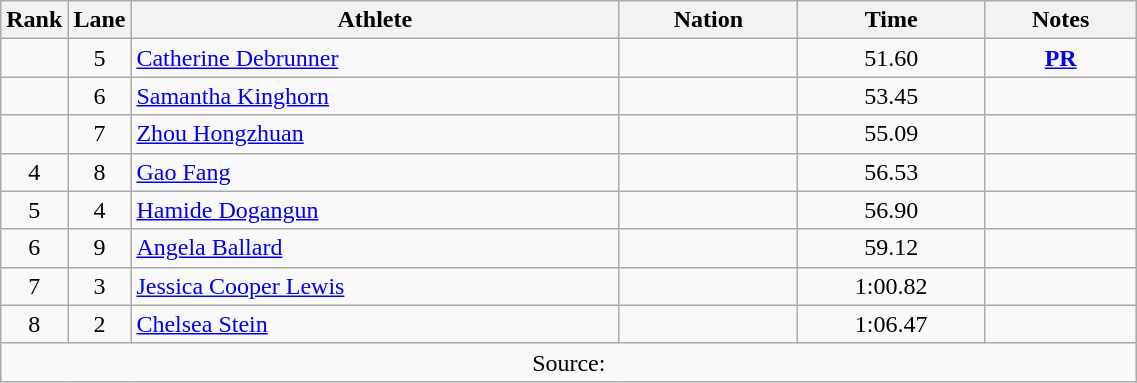<table class="wikitable sortable" style="text-align:center;width: 60%;">
<tr>
<th scope="col" style="width: 10px;">Rank</th>
<th scope="col" style="width: 10px;">Lane</th>
<th scope="col">Athlete</th>
<th scope="col">Nation</th>
<th scope="col">Time</th>
<th scope="col">Notes</th>
</tr>
<tr>
<td></td>
<td>5</td>
<td align=left><a href='#'>Catherine Debrunner</a></td>
<td align=left></td>
<td>51.60</td>
<td><strong><a href='#'>PR</a></strong></td>
</tr>
<tr>
<td></td>
<td>6</td>
<td align=left><a href='#'>Samantha Kinghorn</a></td>
<td align=left></td>
<td>53.45</td>
<td></td>
</tr>
<tr>
<td></td>
<td>7</td>
<td align=left><a href='#'>Zhou Hongzhuan</a></td>
<td align=left></td>
<td>55.09</td>
<td></td>
</tr>
<tr>
<td>4</td>
<td>8</td>
<td align=left><a href='#'>Gao Fang</a></td>
<td align=left></td>
<td>56.53</td>
<td></td>
</tr>
<tr>
<td>5</td>
<td>4</td>
<td align=left><a href='#'>Hamide Dogangun</a></td>
<td align=left></td>
<td>56.90</td>
<td></td>
</tr>
<tr>
<td>6</td>
<td>9</td>
<td align=left><a href='#'>Angela Ballard</a></td>
<td align=left></td>
<td>59.12</td>
<td></td>
</tr>
<tr>
<td>7</td>
<td>3</td>
<td align=left><a href='#'>Jessica Cooper Lewis</a></td>
<td align=left></td>
<td>1:00.82</td>
<td></td>
</tr>
<tr>
<td>8</td>
<td>2</td>
<td align=left><a href='#'>Chelsea Stein</a></td>
<td align=left></td>
<td>1:06.47</td>
<td></td>
</tr>
<tr class="sortbottom">
<td colspan="6">Source:</td>
</tr>
</table>
